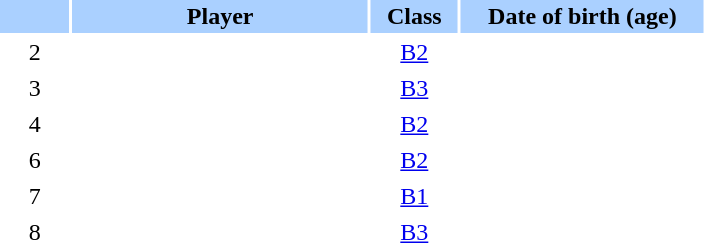<table class="sortable" border="0" cellspacing="2" cellpadding="2">
<tr style="background-color:#AAD0FF">
<th width=8%></th>
<th width=34%>Player</th>
<th width=10%>Class</th>
<th width=28%>Date of birth (age)</th>
</tr>
<tr>
<td style="text-align: center;">2</td>
<td></td>
<td style="text-align: center;"><a href='#'>B2</a></td>
<td style="text-align: center;"></td>
</tr>
<tr>
<td style="text-align: center;">3</td>
<td></td>
<td style="text-align: center;"><a href='#'>B3</a></td>
<td style="text-align: center;"></td>
</tr>
<tr>
<td style="text-align: center;">4</td>
<td></td>
<td style="text-align: center;"><a href='#'>B2</a></td>
<td style="text-align: center;"></td>
</tr>
<tr>
<td style="text-align: center;">6</td>
<td></td>
<td style="text-align: center;"><a href='#'>B2</a></td>
<td style="text-align: center;"></td>
</tr>
<tr>
<td style="text-align: center;">7</td>
<td></td>
<td style="text-align: center;"><a href='#'>B1</a></td>
<td style="text-align: center;"></td>
</tr>
<tr>
<td style="text-align: center;">8</td>
<td></td>
<td style="text-align: center;"><a href='#'>B3</a></td>
<td style="text-align: center;"></td>
</tr>
</table>
